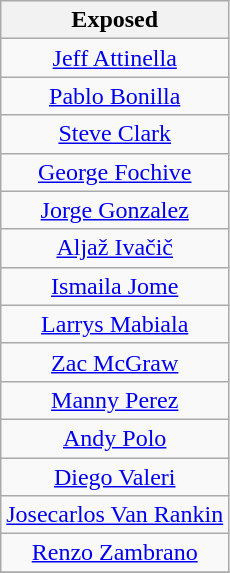<table class="wikitable" style="text-align:center">
<tr>
<th>Exposed</th>
</tr>
<tr>
<td><a href='#'>Jeff Attinella</a></td>
</tr>
<tr>
<td><a href='#'>Pablo Bonilla</a></td>
</tr>
<tr>
<td><a href='#'>Steve Clark</a></td>
</tr>
<tr>
<td><a href='#'>George Fochive</a></td>
</tr>
<tr>
<td><a href='#'>Jorge Gonzalez</a></td>
</tr>
<tr>
<td><a href='#'>Aljaž Ivačič</a></td>
</tr>
<tr>
<td><a href='#'>Ismaila Jome</a></td>
</tr>
<tr>
<td><a href='#'>Larrys Mabiala</a></td>
</tr>
<tr>
<td><a href='#'>Zac McGraw</a></td>
</tr>
<tr>
<td><a href='#'>Manny Perez</a></td>
</tr>
<tr>
<td><a href='#'>Andy Polo</a></td>
</tr>
<tr>
<td><a href='#'>Diego Valeri</a></td>
</tr>
<tr>
<td><a href='#'>Josecarlos Van Rankin</a></td>
</tr>
<tr>
<td><a href='#'>Renzo Zambrano</a></td>
</tr>
<tr>
</tr>
</table>
